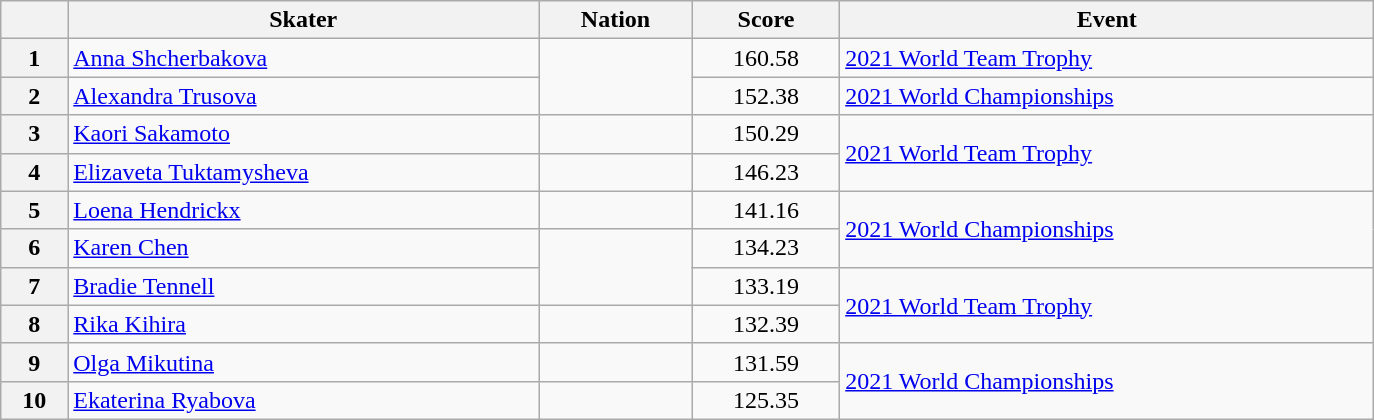<table class="wikitable sortable" style="text-align:left; width:72.5%">
<tr>
<th scope="col"></th>
<th scope="col">Skater</th>
<th scope="col">Nation</th>
<th scope="col">Score</th>
<th scope="col">Event</th>
</tr>
<tr>
<th scope="row">1</th>
<td><a href='#'>Anna Shcherbakova</a></td>
<td rowspan="2"></td>
<td style="text-align:center;">160.58</td>
<td><a href='#'>2021 World Team Trophy</a></td>
</tr>
<tr>
<th scope="row">2</th>
<td><a href='#'>Alexandra Trusova</a></td>
<td style="text-align:center;">152.38</td>
<td><a href='#'>2021 World Championships</a></td>
</tr>
<tr>
<th scope="row">3</th>
<td><a href='#'>Kaori Sakamoto</a></td>
<td></td>
<td style="text-align:center;">150.29</td>
<td rowspan="2"><a href='#'>2021 World Team Trophy</a></td>
</tr>
<tr>
<th scope="row">4</th>
<td><a href='#'>Elizaveta Tuktamysheva</a></td>
<td></td>
<td style="text-align:center;">146.23</td>
</tr>
<tr>
<th scope="row">5</th>
<td><a href='#'>Loena Hendrickx</a></td>
<td></td>
<td style="text-align:center;">141.16</td>
<td rowspan="2"><a href='#'>2021 World Championships</a></td>
</tr>
<tr>
<th scope="row">6</th>
<td><a href='#'>Karen Chen</a></td>
<td rowspan="2"></td>
<td style="text-align:center;">134.23</td>
</tr>
<tr>
<th scope="row">7</th>
<td><a href='#'>Bradie Tennell</a></td>
<td style="text-align:center;">133.19</td>
<td rowspan="2"><a href='#'>2021 World Team Trophy</a></td>
</tr>
<tr>
<th scope="row">8</th>
<td><a href='#'>Rika Kihira</a></td>
<td></td>
<td style="text-align:center;">132.39</td>
</tr>
<tr>
<th scope="row">9</th>
<td><a href='#'>Olga Mikutina</a></td>
<td></td>
<td style="text-align:center;">131.59</td>
<td rowspan="2"><a href='#'>2021 World Championships</a></td>
</tr>
<tr>
<th scope="row">10</th>
<td><a href='#'>Ekaterina Ryabova</a></td>
<td></td>
<td style="text-align:center;">125.35</td>
</tr>
</table>
